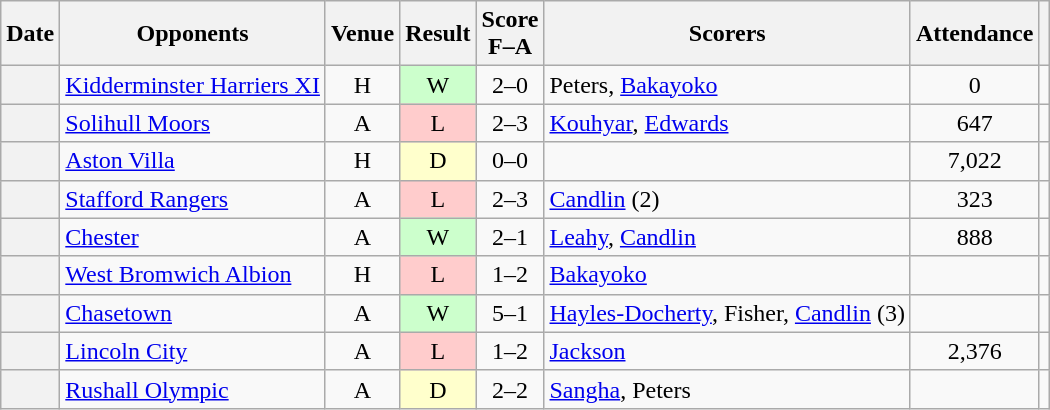<table class="wikitable plainrowheaders sortable" style="text-align:center">
<tr>
<th scope=col>Date</th>
<th scope=col>Opponents</th>
<th scope=col>Venue</th>
<th scope=col>Result</th>
<th scope=col>Score<br>F–A</th>
<th scope=col class=unsortable>Scorers</th>
<th scope=col>Attendance</th>
<th scope=col class=unsortable></th>
</tr>
<tr>
<th scope=row></th>
<td align=left><a href='#'>Kidderminster Harriers XI</a></td>
<td>H</td>
<td style="background-color:#CCFFCC">W</td>
<td>2–0</td>
<td align="left">Peters, <a href='#'>Bakayoko</a></td>
<td>0</td>
<td></td>
</tr>
<tr>
<th scope=row></th>
<td align=left><a href='#'>Solihull Moors</a></td>
<td>A</td>
<td style="background-color:#FFCCCC">L</td>
<td>2–3</td>
<td align="left"><a href='#'>Kouhyar</a>, <a href='#'>Edwards</a></td>
<td>647</td>
<td></td>
</tr>
<tr>
<th scope=row></th>
<td align=left><a href='#'>Aston Villa</a></td>
<td>H</td>
<td style="background-color:#FFFFCC">D</td>
<td>0–0</td>
<td align="left"></td>
<td>7,022</td>
<td></td>
</tr>
<tr>
<th scope=row></th>
<td align=left><a href='#'>Stafford Rangers</a></td>
<td>A</td>
<td style="background-color:#FFCCCC">L</td>
<td>2–3</td>
<td align="left"><a href='#'>Candlin</a> (2)</td>
<td>323</td>
<td></td>
</tr>
<tr>
<th scope=row></th>
<td align=left><a href='#'>Chester</a></td>
<td>A</td>
<td style="background-color:#CCFFCC">W</td>
<td>2–1</td>
<td align="left"><a href='#'>Leahy</a>, <a href='#'>Candlin</a></td>
<td>888</td>
<td></td>
</tr>
<tr>
<th scope=row></th>
<td align=left><a href='#'>West Bromwich Albion</a></td>
<td>H</td>
<td style="background-color:#FFCCCC">L</td>
<td>1–2</td>
<td align="left"><a href='#'>Bakayoko</a></td>
<td></td>
<td></td>
</tr>
<tr>
<th scope=row></th>
<td align=left><a href='#'>Chasetown</a></td>
<td>A</td>
<td style="background-color:#CCFFCC">W</td>
<td>5–1</td>
<td align="left"><a href='#'>Hayles-Docherty</a>, Fisher, <a href='#'>Candlin</a> (3)</td>
<td></td>
<td></td>
</tr>
<tr>
<th scope=row></th>
<td align=left><a href='#'>Lincoln City</a></td>
<td>A</td>
<td style="background-color:#FFCCCC">L</td>
<td>1–2</td>
<td align="left"><a href='#'>Jackson</a></td>
<td>2,376</td>
<td></td>
</tr>
<tr>
<th scope=row></th>
<td align=left><a href='#'>Rushall Olympic</a></td>
<td>A</td>
<td style="background-color:#FFFFCC">D</td>
<td>2–2</td>
<td align="left"><a href='#'>Sangha</a>, Peters</td>
<td></td>
<td></td>
</tr>
</table>
